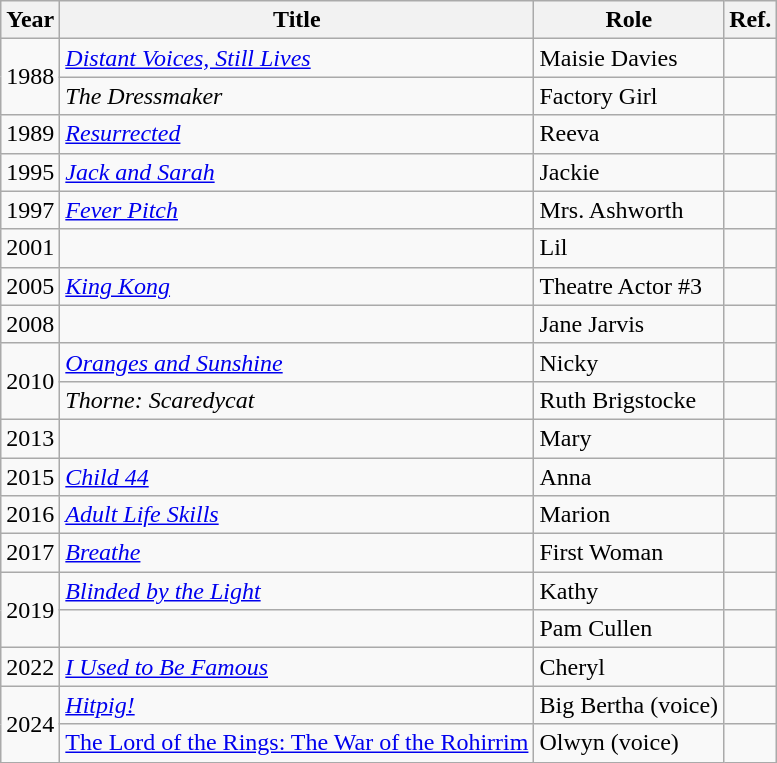<table class="wikitable sortable">
<tr>
<th>Year</th>
<th>Title</th>
<th>Role</th>
<th>Ref.</th>
</tr>
<tr>
<td rowspan="2">1988</td>
<td><em><a href='#'>Distant Voices, Still Lives</a></em></td>
<td>Maisie Davies</td>
<td></td>
</tr>
<tr>
<td><em>The Dressmaker</em></td>
<td>Factory Girl</td>
<td></td>
</tr>
<tr>
<td>1989</td>
<td><em><a href='#'>Resurrected</a></em></td>
<td>Reeva</td>
<td></td>
</tr>
<tr>
<td>1995</td>
<td><em><a href='#'>Jack and Sarah</a></em></td>
<td>Jackie</td>
<td></td>
</tr>
<tr>
<td>1997</td>
<td><em><a href='#'>Fever Pitch</a></em></td>
<td>Mrs. Ashworth</td>
<td></td>
</tr>
<tr>
<td>2001</td>
<td><em></em></td>
<td>Lil</td>
<td></td>
</tr>
<tr>
<td>2005</td>
<td><em><a href='#'>King Kong</a></em></td>
<td>Theatre Actor #3</td>
<td></td>
</tr>
<tr>
<td>2008</td>
<td><em></em></td>
<td>Jane Jarvis</td>
<td></td>
</tr>
<tr>
<td rowspan="2">2010</td>
<td><em><a href='#'>Oranges and Sunshine</a></em></td>
<td>Nicky</td>
<td></td>
</tr>
<tr>
<td><em>Thorne: Scaredycat</em></td>
<td>Ruth Brigstocke</td>
<td></td>
</tr>
<tr>
<td>2013</td>
<td><em></em></td>
<td>Mary</td>
<td></td>
</tr>
<tr>
<td>2015</td>
<td><em><a href='#'>Child 44</a></em></td>
<td>Anna</td>
<td></td>
</tr>
<tr>
<td>2016</td>
<td><em><a href='#'>Adult Life Skills</a></em></td>
<td>Marion</td>
<td></td>
</tr>
<tr>
<td>2017</td>
<td><em><a href='#'>Breathe</a></em></td>
<td>First Woman</td>
<td></td>
</tr>
<tr>
<td rowspan="2">2019</td>
<td><em><a href='#'>Blinded by the Light</a></em></td>
<td>Kathy</td>
<td></td>
</tr>
<tr>
<td><em></em></td>
<td>Pam Cullen</td>
<td></td>
</tr>
<tr>
<td>2022</td>
<td><em><a href='#'>I Used to Be Famous</a></em></td>
<td>Cheryl</td>
<td></td>
</tr>
<tr>
<td rowspan="2">2024</td>
<td><em><a href='#'>Hitpig!</a></td>
<td>Big Bertha (voice)</td>
<td></td>
</tr>
<tr>
<td></em><a href='#'>The Lord of the Rings: The War of the Rohirrim</a><em></td>
<td>Olwyn (voice)</td>
<td></td>
</tr>
</table>
